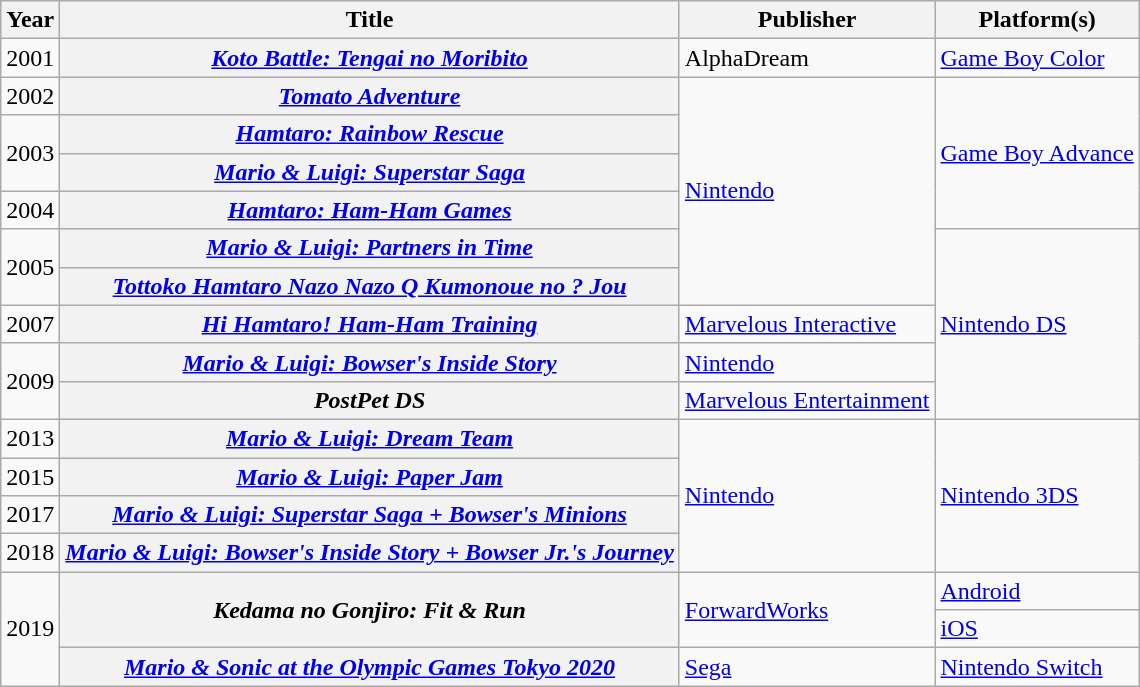<table class="wikitable sortable plainrowheaders">
<tr>
<th scope="col">Year</th>
<th scope="col">Title</th>
<th scope="col">Publisher</th>
<th scope="col">Platform(s)</th>
</tr>
<tr>
<td>2001</td>
<th scope="row"><em><a href='#'>Koto Battle: Tengai no Moribito</a></em></th>
<td>AlphaDream</td>
<td><a href='#'>Game Boy Color</a></td>
</tr>
<tr>
<td>2002</td>
<th scope="row"><em><a href='#'>Tomato Adventure</a></em></th>
<td rowspan="6"><a href='#'>Nintendo</a></td>
<td rowspan="4"><a href='#'>Game Boy Advance</a></td>
</tr>
<tr>
<td rowspan="2">2003</td>
<th scope="row"><em><a href='#'>Hamtaro: Rainbow Rescue</a></em></th>
</tr>
<tr>
<th scope="row"><em><a href='#'>Mario & Luigi: Superstar Saga</a></em></th>
</tr>
<tr>
<td>2004</td>
<th scope="row"><em><a href='#'>Hamtaro: Ham-Ham Games</a></em></th>
</tr>
<tr>
<td rowspan="2">2005</td>
<th scope="row"><em><a href='#'>Mario & Luigi: Partners in Time</a></em></th>
<td rowspan="5"><a href='#'>Nintendo DS</a></td>
</tr>
<tr>
<th scope="row"><em><a href='#'>Tottoko Hamtaro Nazo Nazo Q Kumonoue no ? Jou</a></em></th>
</tr>
<tr>
<td>2007</td>
<th scope="row"><em><a href='#'>Hi Hamtaro! Ham-Ham Training</a></em></th>
<td><a href='#'>Marvelous Interactive</a></td>
</tr>
<tr>
<td rowspan="2">2009</td>
<th scope="row"><em><a href='#'>Mario & Luigi: Bowser's Inside Story</a></em></th>
<td><a href='#'>Nintendo</a></td>
</tr>
<tr>
<th scope="row"><em>PostPet DS</em></th>
<td><a href='#'>Marvelous Entertainment</a></td>
</tr>
<tr>
<td>2013</td>
<th scope="row"><em><a href='#'>Mario & Luigi: Dream Team</a></em></th>
<td rowspan="4"><a href='#'>Nintendo</a></td>
<td rowspan="4"><a href='#'>Nintendo 3DS</a></td>
</tr>
<tr>
<td>2015</td>
<th scope="row"><em><a href='#'>Mario & Luigi: Paper Jam</a></em></th>
</tr>
<tr>
<td>2017</td>
<th scope="row"><em><a href='#'>Mario & Luigi: Superstar Saga + Bowser's Minions</a></em></th>
</tr>
<tr>
<td>2018</td>
<th scope="row"><em><a href='#'>Mario & Luigi: Bowser's Inside Story + Bowser Jr.'s Journey</a></em></th>
</tr>
<tr>
<td rowspan="3">2019</td>
<th rowspan="2" scope="row"><em>Kedama no Gonjiro: Fit & Run</em></th>
<td rowspan="2"><a href='#'>ForwardWorks</a></td>
<td><a href='#'>Android</a></td>
</tr>
<tr>
<td><a href='#'>iOS</a></td>
</tr>
<tr>
<th scope="row"><em><a href='#'>Mario & Sonic at the Olympic Games Tokyo 2020</a></em></th>
<td><a href='#'>Sega</a></td>
<td><a href='#'>Nintendo Switch</a></td>
</tr>
</table>
